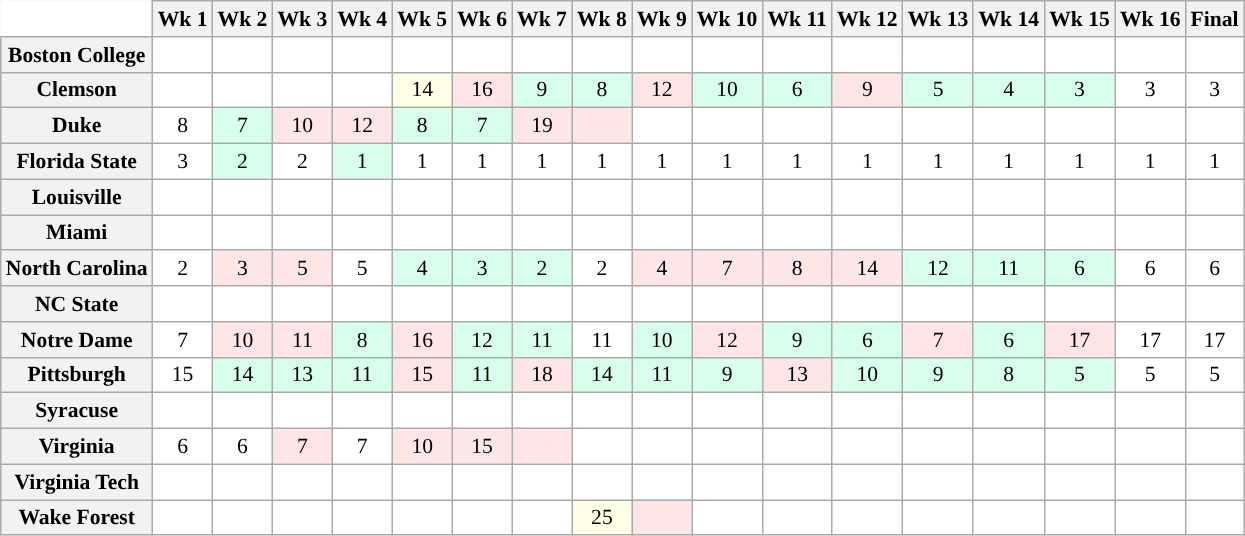<table class="wikitable" style="white-space:nowrap;font-size:90%;">
<tr>
<th colspan=1 style="background:white; border-top-style:hidden; border-left-style:hidden;"> </th>
<th>Wk 1 <br></th>
<th>Wk 2 <br></th>
<th>Wk 3 <br></th>
<th>Wk 4 <br></th>
<th>Wk 5 <br></th>
<th>Wk 6 <br></th>
<th>Wk 7 <br></th>
<th>Wk 8 <br></th>
<th>Wk 9 <br></th>
<th>Wk 10 <br></th>
<th>Wk 11 <br></th>
<th>Wk 12 <br></th>
<th>Wk 13 <br></th>
<th>Wk 14 <br></th>
<th>Wk 15 <br></th>
<th>Wk 16 <br></th>
<th>Final <br></th>
</tr>
<tr style="text-align:center;">
<th>Boston College</th>
<td style="background:#FFF;"></td>
<td style="background:#FFF;"></td>
<td style="background:#FFF;"></td>
<td style="background:#FFF;"></td>
<td style="background:#FFF;"></td>
<td style="background:#FFF;"></td>
<td style="background:#FFF;"></td>
<td style="background:#FFF;"></td>
<td style="background:#FFF;"></td>
<td style="background:#FFF;"></td>
<td style="background:#FFF;"></td>
<td style="background:#FFF;"></td>
<td style="background:#FFF;"></td>
<td style="background:#FFF;"></td>
<td style="background:#FFF;"></td>
<td style="background:#FFF;"></td>
<td style="background:#FFF;"></td>
</tr>
<tr style="text-align:center;">
<th>Clemson</th>
<td style="background:#FFF;"></td>
<td style="background:#FFF;"></td>
<td style="background:#FFF;"></td>
<td style="background:#FFF;"></td>
<td style="background:#FFFFE6;"> 14</td>
<td style="background:#FFE6E6;"> 16</td>
<td style="background:#D8FFEB;"> 9</td>
<td style="background:#D8FFEB;"> 8</td>
<td style="background:#FFE6E6;"> 12</td>
<td style="background:#D8FFEB;"> 10</td>
<td style="background:#D8FFEB;"> 6</td>
<td style="background:#FFE6E6;"> 9</td>
<td style="background:#D8FFEB;"> 5</td>
<td style="background:#D8FFEB;"> 4</td>
<td style="background:#D8FFEB;"> 3</td>
<td style="background:#FFF;"> 3</td>
<td style="background:#FFF;"> 3</td>
</tr>
<tr style="text-align:center;">
<th>Duke</th>
<td style="background:#FFF;"> 8</td>
<td style="background:#D8FFEB;"> 7</td>
<td style="background:#FFE6E6;"> 10</td>
<td style="background:#FFE6E6;"> 12</td>
<td style="background:#D8FFEB;"> 8</td>
<td style="background:#D8FFEB;"> 7</td>
<td style="background:#FFE6E6;"> 19</td>
<td style="background:#FFE6E6;"></td>
<td style="background:#FFF;"></td>
<td style="background:#FFF;"></td>
<td style="background:#FFF;"></td>
<td style="background:#FFF;"></td>
<td style="background:#FFF;"></td>
<td style="background:#FFF;"></td>
<td style="background:#FFF;"></td>
<td style="background:#FFF;"></td>
<td style="background:#FFF;"></td>
</tr>
<tr style="text-align:center;">
<th !>Florida State</th>
<td style="background:#FFF;"> 3</td>
<td style="background:#D8FFEB;"> 2</td>
<td style="background:#FFF;"> 2</td>
<td style="background:#D8FFEB;"> 1</td>
<td style="background:#FFF;"> 1</td>
<td style="background:#FFF;"> 1</td>
<td style="background:#FFF;"> 1</td>
<td style="background:#FFF;"> 1</td>
<td style="background:#FFF;"> 1</td>
<td style="background:#FFF;"> 1</td>
<td style="background:#FFF;"> 1</td>
<td style="background:#FFF;"> 1</td>
<td style="background:#FFF;"> 1</td>
<td style="background:#FFF;"> 1</td>
<td style="background:#FFF;"> 1</td>
<td style="background:#FFF;"> 1</td>
<td style="background:#FFF;"> 1</td>
</tr>
<tr style="text-align:center;">
<th>Louisville</th>
<td style="background:#FFF;"></td>
<td style="background:#FFF;"></td>
<td style="background:#FFF;"></td>
<td style="background:#FFF;"></td>
<td style="background:#FFF;"></td>
<td style="background:#FFF;"></td>
<td style="background:#FFF;"></td>
<td style="background:#FFF;"></td>
<td style="background:#FFF;"></td>
<td style="background:#FFF;"></td>
<td style="background:#FFF;"></td>
<td style="background:#FFF;"></td>
<td style="background:#FFF;"></td>
<td style="background:#FFF;"></td>
<td style="background:#FFF;"></td>
<td style="background:#FFF;"></td>
<td style="background:#FFF;"></td>
</tr>
<tr style="text-align:center;">
<th>Miami</th>
<td style="background:#FFF;"></td>
<td style="background:#FFF;"></td>
<td style="background:#FFF;"></td>
<td style="background:#FFF;"></td>
<td style="background:#FFF;"></td>
<td style="background:#FFF;"></td>
<td style="background:#FFF;"></td>
<td style="background:#FFF;"></td>
<td style="background:#FFF;"></td>
<td style="background:#FFF;"></td>
<td style="background:#FFF;"></td>
<td style="background:#FFF;"></td>
<td style="background:#FFF;"></td>
<td style="background:#FFF;"></td>
<td style="background:#FFF;"></td>
<td style="background:#FFF;"></td>
<td style="background:#FFF;"></td>
</tr>
<tr style="text-align:center;">
<th>North Carolina</th>
<td style="background:#FFF;"> 2</td>
<td style="background:#FFE6E6;"> 3</td>
<td style="background:#FFE6E6;"> 5</td>
<td style="background:#FFF;"> 5</td>
<td style="background:#D8FFEB;"> 4</td>
<td style="background:#D8FFEB;"> 3</td>
<td style="background:#D8FFEB;"> 2</td>
<td style="background:#FFF;"> 2</td>
<td style="background:#FFE6E6;"> 4</td>
<td style="background:#FFE6E6;"> 7</td>
<td style="background:#FFE6E6;"> 8</td>
<td style="background:#FFE6E6;"> 14</td>
<td style="background:#D8FFEB;"> 12</td>
<td style="background:#D8FFEB;"> 11</td>
<td style="background:#D8FFEB;"> 6</td>
<td style="background:#FFF;"> 6</td>
<td style="background:#FFF;"> 6</td>
</tr>
<tr style="text-align:center;">
<th>NC State</th>
<td style="background:#FFF;"></td>
<td style="background:#FFF;"></td>
<td style="background:#FFF;"></td>
<td style="background:#FFF;"></td>
<td style="background:#FFF;"></td>
<td style="background:#FFF;"></td>
<td style="background:#FFF;"></td>
<td style="background:#FFF;"></td>
<td style="background:#FFF;"></td>
<td style="background:#FFF;"></td>
<td style="background:#FFF;"></td>
<td style="background:#FFF;"></td>
<td style="background:#FFF;"></td>
<td style="background:#FFF;"></td>
<td style="background:#FFF;"></td>
<td style="background:#FFF;"></td>
<td style="background:#FFF;"></td>
</tr>
<tr style="text-align:center;">
<th>Notre Dame</th>
<td style="background:#FFF;"> 7</td>
<td style="background:#FFE6E6;"> 10</td>
<td style="background:#FFE6E6;"> 11</td>
<td style="background:#D8FFEB;"> 8</td>
<td style="background:#FFE6E6;"> 16</td>
<td style="background:#D8FFEB;"> 12</td>
<td style="background:#D8FFEB;"> 11</td>
<td style="background:#FFF;"> 11</td>
<td style="background:#D8FFEB;"> 10</td>
<td style="background:#FFE6E6;"> 12</td>
<td style="background:#D8FFEB;"> 9</td>
<td style="background:#D8FFEB;"> 6</td>
<td style="background:#FFE6E6;"> 7</td>
<td style="background:#D8FFEB;"> 6</td>
<td style="background:#FFE6E6;"> 17</td>
<td style="background:#FFF;"> 17</td>
<td style="background:#FFF;"> 17</td>
</tr>
<tr style="text-align:center;">
<th>Pittsburgh</th>
<td style="background:#FFF;"> 15</td>
<td style="background:#D8FFEB;"> 14</td>
<td style="background:#D8FFEB;"> 13</td>
<td style="background:#D8FFEB;"> 11</td>
<td style="background:#FFE6E6;"> 15</td>
<td style="background:#D8FFEB;"> 11</td>
<td style="background:#FFE6E6;"> 18</td>
<td style="background:#D8FFEB;"> 14</td>
<td style="background:#D8FFEB;"> 11</td>
<td style="background:#D8FFEB;"> 9</td>
<td style="background:#FFE6E6;"> 13</td>
<td style="background:#D8FFEB;"> 10</td>
<td style="background:#D8FFEB;"> 9</td>
<td style="background:#D8FFEB;"> 8</td>
<td style="background:#D8FFEB;"> 5</td>
<td style="background:#FFF;"> 5</td>
<td style="background:#FFF;"> 5</td>
</tr>
<tr style="text-align:center;">
<th>Syracuse</th>
<td style="background:#FFF;"></td>
<td style="background:#FFF;"></td>
<td style="background:#FFF;"></td>
<td style="background:#FFF;"></td>
<td style="background:#FFF;"></td>
<td style="background:#FFF;"></td>
<td style="background:#FFF;"></td>
<td style="background:#FFF;"></td>
<td style="background:#FFF;"></td>
<td style="background:#FFF;"></td>
<td style="background:#FFF;"></td>
<td style="background:#FFF;"></td>
<td style="background:#FFF;"></td>
<td style="background:#FFF;"></td>
<td style="background:#FFF;"></td>
<td style="background:#FFF;"></td>
<td style="background:#FFF;"></td>
</tr>
<tr style="text-align:center;">
<th>Virginia</th>
<td style="background:#FFF;"> 6</td>
<td style="background:#FFF;"> 6</td>
<td style="background:#FFE6E6;"> 7</td>
<td style="background:#FFF;"> 7</td>
<td style="background:#FFE6E6;"> 10</td>
<td style="background:#FFE6E6;"> 15</td>
<td style="background:#FFE6E6;"></td>
<td style="background:#FFF;"></td>
<td style="background:#FFF;"></td>
<td style="background:#FFF;"></td>
<td style="background:#FFF;"></td>
<td style="background:#FFF;"></td>
<td style="background:#FFF;"></td>
<td style="background:#FFF;"></td>
<td style="background:#FFF;"></td>
<td style="background:#FFF;"></td>
<td style="background:#FFF;"></td>
</tr>
<tr style="text-align:center;">
<th>Virginia Tech</th>
<td style="background:#FFF;"></td>
<td style="background:#FFF;"></td>
<td style="background:#FFF;"></td>
<td style="background:#FFF;"></td>
<td style="background:#FFF;"></td>
<td style="background:#FFF;"></td>
<td style="background:#FFF;"></td>
<td style="background:#FFF;"></td>
<td style="background:#FFF;"></td>
<td style="background:#FFF;"></td>
<td style="background:#FFF;"></td>
<td style="background:#FFF;"></td>
<td style="background:#FFF;"></td>
<td style="background:#FFF;"></td>
<td style="background:#FFF;"></td>
<td style="background:#FFF;"></td>
<td style="background:#FFF;"></td>
</tr>
<tr style="text-align:center;">
<th>Wake Forest</th>
<td style="background:#FFF;"></td>
<td style="background:#FFF;"></td>
<td style="background:#FFF;"></td>
<td style="background:#FFF;"></td>
<td style="background:#FFF;"></td>
<td style="background:#FFF;"></td>
<td style="background:#FFF;"></td>
<td style="background:#FFFFE6;"> 25</td>
<td style="background:#FFE6E6;"></td>
<td style="background:#FFF;"></td>
<td style="background:#FFF;"></td>
<td style="background:#FFF;"></td>
<td style="background:#FFF;"></td>
<td style="background:#FFF;"></td>
<td style="background:#FFF;"></td>
<td style="background:#FFF;"></td>
<td style="background:#FFF;"></td>
</tr>
</table>
